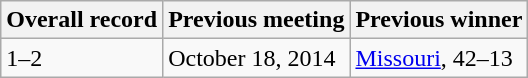<table class="wikitable">
<tr>
<th>Overall record</th>
<th>Previous meeting</th>
<th>Previous winner</th>
</tr>
<tr>
<td>1–2</td>
<td>October 18, 2014</td>
<td><a href='#'>Missouri</a>, 42–13</td>
</tr>
</table>
